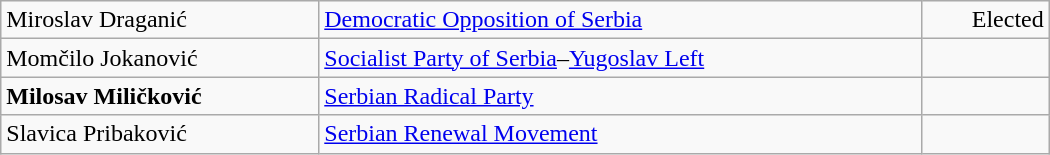<table style="width:700px;" class="wikitable">
<tr>
<td align="left">Miroslav Draganić</td>
<td align="left"><a href='#'>Democratic Opposition of Serbia</a></td>
<td align="right">Elected</td>
</tr>
<tr>
<td align="left">Momčilo Jokanović</td>
<td align="left"><a href='#'>Socialist Party of Serbia</a>–<a href='#'>Yugoslav Left</a></td>
<td align="right"></td>
</tr>
<tr>
<td align="left"><strong>Milosav Miličković</strong></td>
<td align="left"><a href='#'>Serbian Radical Party</a></td>
<td align="right"></td>
</tr>
<tr>
<td align="left">Slavica Pribaković</td>
<td align="left"><a href='#'>Serbian Renewal Movement</a></td>
<td align="right"></td>
</tr>
</table>
